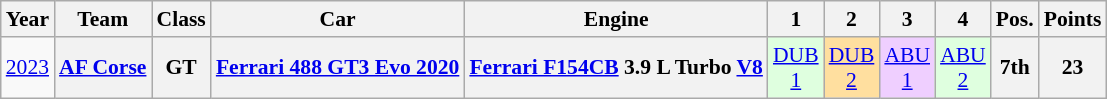<table class="wikitable" style="text-align:center; font-size:90%">
<tr>
<th>Year</th>
<th>Team</th>
<th>Class</th>
<th>Car</th>
<th>Engine</th>
<th>1</th>
<th>2</th>
<th>3</th>
<th>4</th>
<th>Pos.</th>
<th>Points</th>
</tr>
<tr>
<td><a href='#'>2023</a></td>
<th><a href='#'>AF Corse</a></th>
<th>GT</th>
<th><a href='#'>Ferrari 488 GT3 Evo 2020</a></th>
<th><a href='#'>Ferrari F154CB</a> 3.9 L Turbo <a href='#'>V8</a></th>
<td style="background:#DFFFDF;"><a href='#'>DUB<br>1</a><br></td>
<td style="background:#FFDF9F;"><a href='#'>DUB<br>2</a><br></td>
<td style="background:#EFCFFF;"><a href='#'>ABU<br>1</a><br></td>
<td style="background:#DFFFDF;"><a href='#'>ABU<br>2</a><br></td>
<th>7th</th>
<th>23</th>
</tr>
</table>
